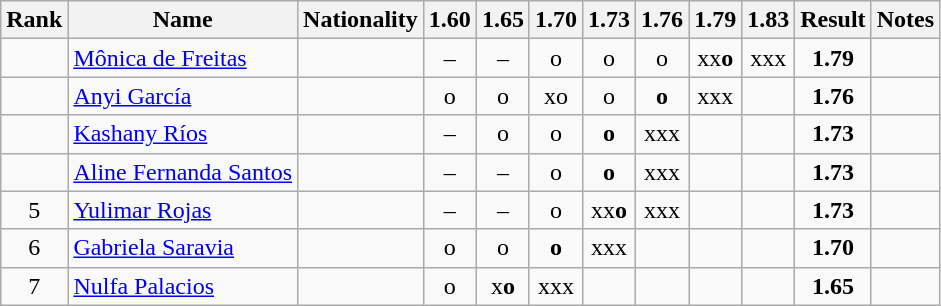<table class="wikitable sortable" style="text-align:center">
<tr>
<th>Rank</th>
<th>Name</th>
<th>Nationality</th>
<th>1.60</th>
<th>1.65</th>
<th>1.70</th>
<th>1.73</th>
<th>1.76</th>
<th>1.79</th>
<th>1.83</th>
<th>Result</th>
<th>Notes</th>
</tr>
<tr>
<td></td>
<td align=left><a href='#'>Mônica de Freitas</a></td>
<td align=left></td>
<td>–</td>
<td>–</td>
<td>o</td>
<td>o</td>
<td>o</td>
<td>xx<strong>o</strong></td>
<td>xxx</td>
<td><strong>1.79</strong></td>
<td></td>
</tr>
<tr>
<td></td>
<td align=left><a href='#'>Anyi García</a></td>
<td align=left></td>
<td>o</td>
<td>o</td>
<td>xo</td>
<td>o</td>
<td><strong>o</strong></td>
<td>xxx</td>
<td></td>
<td><strong>1.76</strong></td>
<td></td>
</tr>
<tr>
<td></td>
<td align=left><a href='#'>Kashany Ríos</a></td>
<td align=left></td>
<td>–</td>
<td>o</td>
<td>o</td>
<td><strong>o</strong></td>
<td>xxx</td>
<td></td>
<td></td>
<td><strong>1.73</strong></td>
<td></td>
</tr>
<tr>
<td></td>
<td align=left><a href='#'>Aline Fernanda Santos</a></td>
<td align=left></td>
<td>–</td>
<td>–</td>
<td>o</td>
<td><strong>o</strong></td>
<td>xxx</td>
<td></td>
<td></td>
<td><strong>1.73</strong></td>
<td></td>
</tr>
<tr>
<td>5</td>
<td align=left><a href='#'>Yulimar Rojas</a></td>
<td align=left></td>
<td>–</td>
<td>–</td>
<td>o</td>
<td>xx<strong>o</strong></td>
<td>xxx</td>
<td></td>
<td></td>
<td><strong>1.73</strong></td>
<td></td>
</tr>
<tr>
<td>6</td>
<td align=left><a href='#'>Gabriela Saravia</a></td>
<td align=left></td>
<td>o</td>
<td>o</td>
<td><strong>o</strong></td>
<td>xxx</td>
<td></td>
<td></td>
<td></td>
<td><strong>1.70</strong></td>
<td></td>
</tr>
<tr>
<td>7</td>
<td align=left><a href='#'>Nulfa Palacios</a></td>
<td align=left></td>
<td>o</td>
<td>x<strong>o</strong></td>
<td>xxx</td>
<td></td>
<td></td>
<td></td>
<td></td>
<td><strong>1.65</strong></td>
<td></td>
</tr>
</table>
